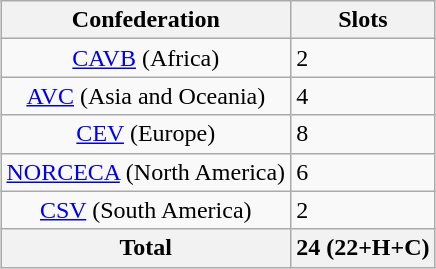<table class="wikitable" style="margin:0 auto;">
<tr>
<th>Confederation</th>
<th>Slots</th>
</tr>
<tr>
<td style="text-align:center;"><a href='#'>CAVB</a> (Africa)</td>
<td>2</td>
</tr>
<tr>
<td style="text-align:center;"><a href='#'>AVC</a> (Asia and Oceania)</td>
<td>4</td>
</tr>
<tr>
<td style="text-align:center;"><a href='#'>CEV</a> (Europe)</td>
<td>8</td>
</tr>
<tr>
<td style="text-align:center;"><a href='#'>NORCECA</a> (North America)</td>
<td>6</td>
</tr>
<tr>
<td style="text-align:center;"><a href='#'>CSV</a> (South America)</td>
<td>2</td>
</tr>
<tr>
<th>Total</th>
<th>24 (22+H+C)</th>
</tr>
</table>
